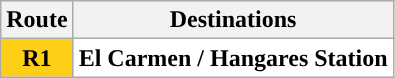<table class="wikitable">
<tr>
<th>Route</th>
<th>Destinations</th>
</tr>
<tr>
<th style="background-color:#FDD017;">R1</th>
<th style="background-color:white;">El Carmen / Hangares Station</th>
</tr>
</table>
